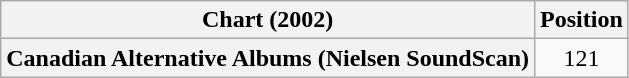<table class="wikitable plainrowheaders">
<tr>
<th scope="col">Chart (2002)</th>
<th scope="col">Position</th>
</tr>
<tr>
<th scope="row">Canadian Alternative Albums (Nielsen SoundScan)</th>
<td align=center>121</td>
</tr>
</table>
